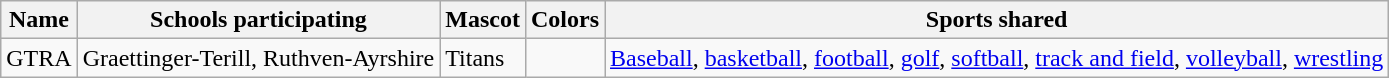<table class="wikitable">
<tr>
<th>Name</th>
<th>Schools participating</th>
<th>Mascot</th>
<th>Colors</th>
<th>Sports shared</th>
</tr>
<tr>
<td>GTRA</td>
<td>Graettinger-Terill, Ruthven-Ayrshire</td>
<td>Titans</td>
<td>  </td>
<td><a href='#'>Baseball</a>, <a href='#'>basketball</a>, <a href='#'>football</a>, <a href='#'>golf</a>, <a href='#'>softball</a>, <a href='#'>track and field</a>, <a href='#'>volleyball</a>, <a href='#'>wrestling</a></td>
</tr>
</table>
